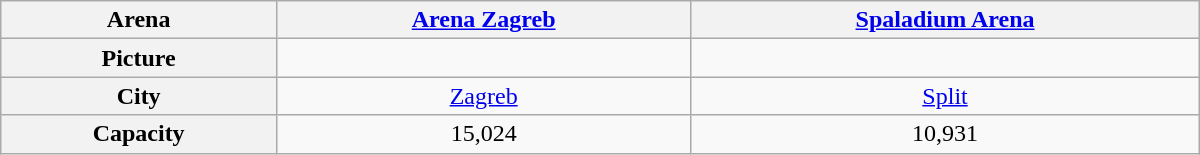<table class="wikitable" width="800">
<tr>
<th>Arena</th>
<th align="center"><a href='#'>Arena Zagreb</a></th>
<th align="center"><a href='#'>Spaladium Arena</a></th>
</tr>
<tr>
<th>Picture</th>
<td align="center"></td>
<td align="center"></td>
</tr>
<tr>
<th>City</th>
<td align="center"><a href='#'>Zagreb</a></td>
<td align="center"><a href='#'>Split</a></td>
</tr>
<tr>
<th>Capacity</th>
<td align="center">15,024</td>
<td align="center">10,931</td>
</tr>
</table>
